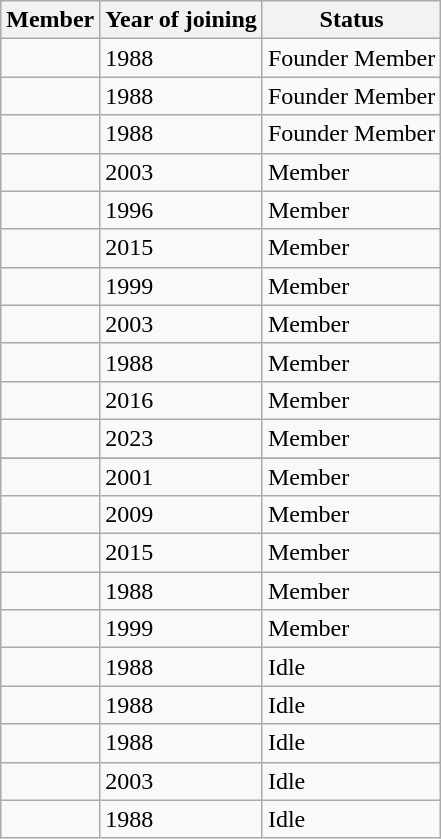<table class="wikitable">
<tr>
<th>Member</th>
<th>Year of joining</th>
<th>Status</th>
</tr>
<tr>
<td></td>
<td>1988</td>
<td>Founder Member</td>
</tr>
<tr>
<td></td>
<td>1988</td>
<td>Founder Member</td>
</tr>
<tr>
<td></td>
<td>1988</td>
<td>Founder Member</td>
</tr>
<tr>
<td></td>
<td>2003</td>
<td>Member</td>
</tr>
<tr>
<td></td>
<td>1996</td>
<td>Member</td>
</tr>
<tr>
<td></td>
<td>2015</td>
<td>Member</td>
</tr>
<tr>
<td></td>
<td>1999</td>
<td>Member</td>
</tr>
<tr>
<td></td>
<td>2003</td>
<td>Member</td>
</tr>
<tr>
<td></td>
<td>1988</td>
<td>Member</td>
</tr>
<tr>
<td></td>
<td>2016</td>
<td>Member</td>
</tr>
<tr>
<td></td>
<td>2023</td>
<td>Member</td>
</tr>
<tr>
</tr>
<tr>
<td></td>
<td>2001</td>
<td>Member</td>
</tr>
<tr>
<td></td>
<td>2009</td>
<td>Member</td>
</tr>
<tr>
<td></td>
<td>2015</td>
<td>Member</td>
</tr>
<tr>
<td></td>
<td>1988</td>
<td>Member</td>
</tr>
<tr>
<td></td>
<td>1999</td>
<td>Member</td>
</tr>
<tr>
<td></td>
<td>1988</td>
<td>Idle</td>
</tr>
<tr>
<td></td>
<td>1988</td>
<td>Idle</td>
</tr>
<tr>
<td></td>
<td>1988</td>
<td>Idle</td>
</tr>
<tr>
<td></td>
<td>2003</td>
<td>Idle</td>
</tr>
<tr>
<td></td>
<td>1988</td>
<td>Idle</td>
</tr>
</table>
